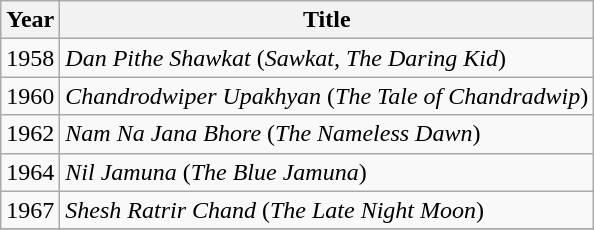<table class="wikitable sortable">
<tr>
<th>Year</th>
<th>Title</th>
</tr>
<tr>
<td rowspan="1">1958</td>
<td><em>Dan Pithe Shawkat</em> (<em>Sawkat, The Daring Kid</em>)</td>
</tr>
<tr>
<td rowspan="1">1960</td>
<td><em>Chandrodwiper Upakhyan</em> (<em>The Tale of Chandradwip</em>)</td>
</tr>
<tr>
<td rowspan="1">1962</td>
<td><em>Nam Na Jana Bhore</em>  (<em>The Nameless Dawn</em>)</td>
</tr>
<tr>
<td rowspan="1">1964</td>
<td><em>Nil Jamuna</em> (<em>The Blue Jamuna</em>)</td>
</tr>
<tr>
<td rowspan="1">1967</td>
<td><em>Shesh Ratrir Chand</em> (<em>The Late Night Moon</em>)</td>
</tr>
<tr>
</tr>
</table>
